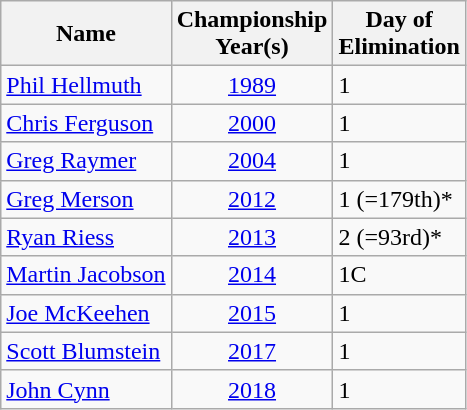<table class="wikitable sortable">
<tr>
<th>Name</th>
<th>Championship<br>Year(s)</th>
<th>Day of<br>Elimination</th>
</tr>
<tr>
<td><a href='#'>Phil Hellmuth</a></td>
<td align=center><a href='#'>1989</a></td>
<td>1</td>
</tr>
<tr>
<td><a href='#'>Chris Ferguson</a></td>
<td align=center><a href='#'>2000</a></td>
<td>1</td>
</tr>
<tr>
<td><a href='#'>Greg Raymer</a></td>
<td align=center><a href='#'>2004</a></td>
<td>1</td>
</tr>
<tr>
<td><a href='#'>Greg Merson</a></td>
<td align=center><a href='#'>2012</a></td>
<td data-sort-value="2">1 (=179th)*</td>
</tr>
<tr>
<td><a href='#'>Ryan Riess</a></td>
<td align=center><a href='#'>2013</a></td>
<td data-sort-value="3">2 (=93rd)*</td>
</tr>
<tr>
<td><a href='#'>Martin Jacobson</a></td>
<td align=center><a href='#'>2014</a></td>
<td>1C</td>
</tr>
<tr>
<td><a href='#'>Joe McKeehen</a></td>
<td align=center><a href='#'>2015</a></td>
<td>1</td>
</tr>
<tr>
<td><a href='#'>Scott Blumstein</a></td>
<td align=center><a href='#'>2017</a></td>
<td>1</td>
</tr>
<tr>
<td><a href='#'>John Cynn</a></td>
<td align=center><a href='#'>2018</a></td>
<td>1</td>
</tr>
</table>
